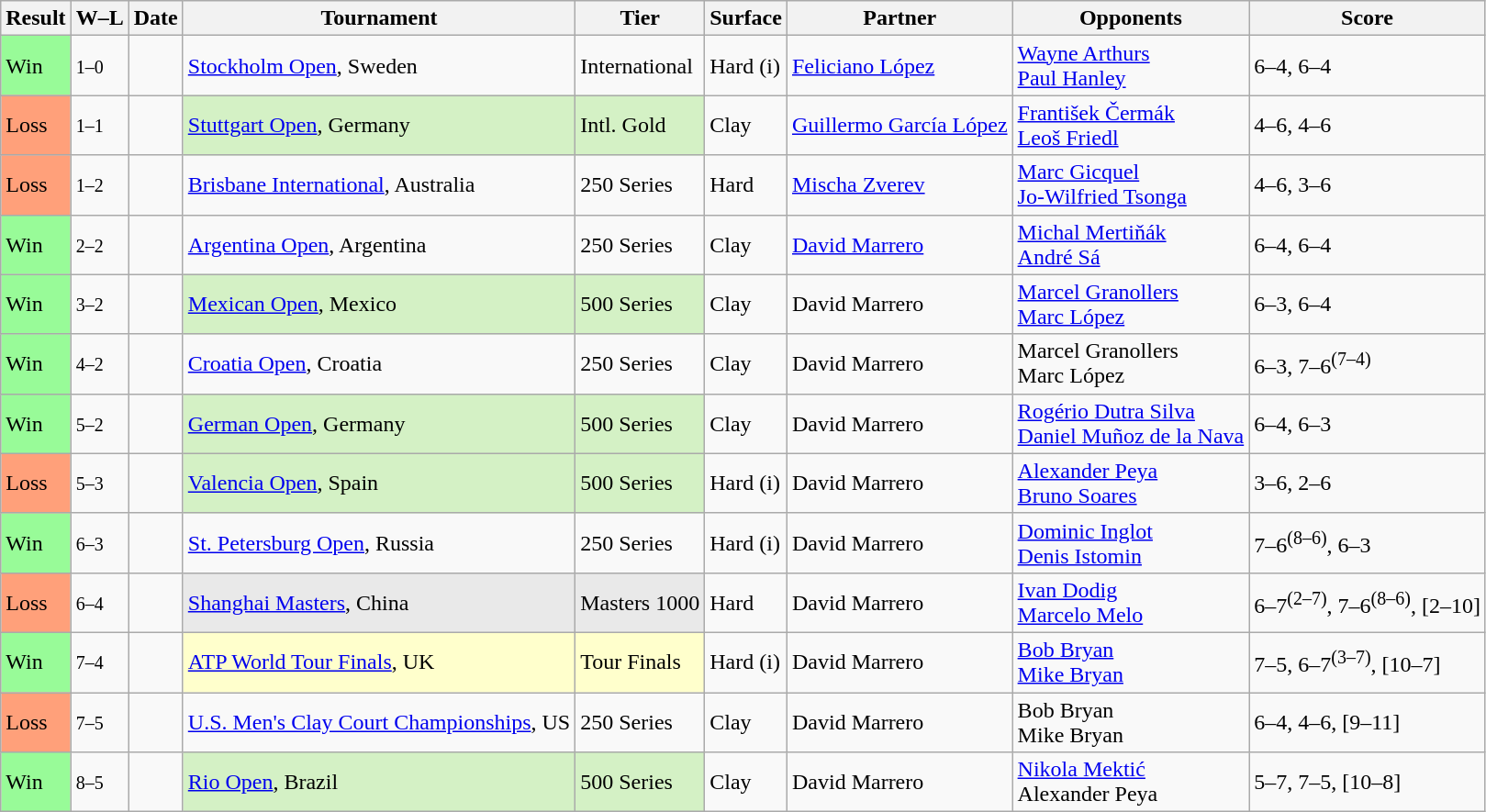<table class="sortable wikitable">
<tr>
<th>Result</th>
<th class="unsortable">W–L</th>
<th>Date</th>
<th>Tournament</th>
<th>Tier</th>
<th>Surface</th>
<th>Partner</th>
<th>Opponents</th>
<th class="unsortable">Score</th>
</tr>
<tr>
<td bgcolor=98FB98>Win</td>
<td><small>1–0</small></td>
<td><a href='#'></a></td>
<td><a href='#'>Stockholm Open</a>, Sweden</td>
<td>International</td>
<td>Hard (i)</td>
<td> <a href='#'>Feliciano López</a></td>
<td> <a href='#'>Wayne Arthurs</a><br> <a href='#'>Paul Hanley</a></td>
<td>6–4, 6–4</td>
</tr>
<tr>
<td bgcolor=FFA07A>Loss</td>
<td><small>1–1</small></td>
<td><a href='#'></a></td>
<td style="background:#D4F1C5;"><a href='#'>Stuttgart Open</a>, Germany</td>
<td style="background:#D4F1C5;">Intl. Gold</td>
<td>Clay</td>
<td> <a href='#'>Guillermo García López</a></td>
<td> <a href='#'>František Čermák</a><br> <a href='#'>Leoš Friedl</a></td>
<td>4–6, 4–6</td>
</tr>
<tr>
<td bgcolor=FFA07A>Loss</td>
<td><small>1–2</small></td>
<td><a href='#'></a></td>
<td><a href='#'>Brisbane International</a>, Australia</td>
<td>250 Series</td>
<td>Hard</td>
<td> <a href='#'>Mischa Zverev</a></td>
<td> <a href='#'>Marc Gicquel</a><br> <a href='#'>Jo-Wilfried Tsonga</a></td>
<td>4–6, 3–6</td>
</tr>
<tr>
<td bgcolor=98FB98>Win</td>
<td><small>2–2</small></td>
<td><a href='#'></a></td>
<td><a href='#'>Argentina Open</a>, Argentina</td>
<td>250 Series</td>
<td>Clay</td>
<td> <a href='#'>David Marrero</a></td>
<td> <a href='#'>Michal Mertiňák</a><br> <a href='#'>André Sá</a></td>
<td>6–4, 6–4</td>
</tr>
<tr>
<td bgcolor=98FB98>Win</td>
<td><small>3–2</small></td>
<td><a href='#'></a></td>
<td style="background:#D4F1C5;"><a href='#'>Mexican Open</a>, Mexico</td>
<td style="background:#D4F1C5;">500 Series</td>
<td>Clay</td>
<td> David Marrero</td>
<td> <a href='#'>Marcel Granollers</a><br> <a href='#'>Marc López</a></td>
<td>6–3, 6–4</td>
</tr>
<tr>
<td bgcolor=98FB98>Win</td>
<td><small>4–2</small></td>
<td><a href='#'></a></td>
<td><a href='#'>Croatia Open</a>, Croatia</td>
<td>250 Series</td>
<td>Clay</td>
<td> David Marrero</td>
<td> Marcel Granollers<br> Marc López</td>
<td>6–3, 7–6<sup>(7–4)</sup></td>
</tr>
<tr>
<td bgcolor=98FB98>Win</td>
<td><small>5–2</small></td>
<td><a href='#'></a></td>
<td style="background:#D4F1C5;"><a href='#'>German Open</a>, Germany</td>
<td style="background:#D4F1C5;">500 Series</td>
<td>Clay</td>
<td> David Marrero</td>
<td> <a href='#'>Rogério Dutra Silva</a><br> <a href='#'>Daniel Muñoz de la Nava</a></td>
<td>6–4, 6–3</td>
</tr>
<tr>
<td bgcolor=FFA07A>Loss</td>
<td><small>5–3</small></td>
<td><a href='#'></a></td>
<td style="background:#D4F1C5;"><a href='#'>Valencia Open</a>, Spain</td>
<td style="background:#D4F1C5;">500 Series</td>
<td>Hard (i)</td>
<td> David Marrero</td>
<td> <a href='#'>Alexander Peya</a><br> <a href='#'>Bruno Soares</a></td>
<td>3–6, 2–6</td>
</tr>
<tr>
<td bgcolor=98FB98>Win</td>
<td><small>6–3</small></td>
<td><a href='#'></a></td>
<td><a href='#'>St. Petersburg Open</a>, Russia</td>
<td>250 Series</td>
<td>Hard (i)</td>
<td> David Marrero</td>
<td> <a href='#'>Dominic Inglot</a><br> <a href='#'>Denis Istomin</a></td>
<td>7–6<sup>(8–6)</sup>, 6–3</td>
</tr>
<tr>
<td bgcolor=FFA07A>Loss</td>
<td><small>6–4</small></td>
<td><a href='#'></a></td>
<td style="background:#E9E9E9;"><a href='#'>Shanghai Masters</a>, China</td>
<td style="background:#E9E9E9;">Masters 1000</td>
<td>Hard</td>
<td> David Marrero</td>
<td> <a href='#'>Ivan Dodig</a><br> <a href='#'>Marcelo Melo</a></td>
<td>6–7<sup>(2–7)</sup>, 7–6<sup>(8–6)</sup>, [2–10]</td>
</tr>
<tr>
<td bgcolor=98FB98>Win</td>
<td><small>7–4</small></td>
<td><a href='#'></a></td>
<td style="background:#ffffcc;"><a href='#'>ATP World Tour Finals</a>, UK</td>
<td style="background:#ffffcc;">Tour Finals</td>
<td>Hard (i)</td>
<td> David Marrero</td>
<td> <a href='#'>Bob Bryan</a><br> <a href='#'>Mike Bryan</a></td>
<td>7–5, 6–7<sup>(3–7)</sup>, [10–7]</td>
</tr>
<tr>
<td bgcolor=FFA07A>Loss</td>
<td><small>7–5</small></td>
<td><a href='#'></a></td>
<td><a href='#'>U.S. Men's Clay Court Championships</a>, US</td>
<td>250 Series</td>
<td>Clay</td>
<td> David Marrero</td>
<td> Bob Bryan<br> Mike Bryan</td>
<td>6–4, 4–6, [9–11]</td>
</tr>
<tr>
<td bgcolor=98FB98>Win</td>
<td><small>8–5</small></td>
<td><a href='#'></a></td>
<td style="background:#D4F1C5;"><a href='#'>Rio Open</a>, Brazil</td>
<td style="background:#D4F1C5;">500 Series</td>
<td>Clay</td>
<td> David Marrero</td>
<td> <a href='#'>Nikola Mektić</a><br> Alexander Peya</td>
<td>5–7, 7–5, [10–8]</td>
</tr>
</table>
